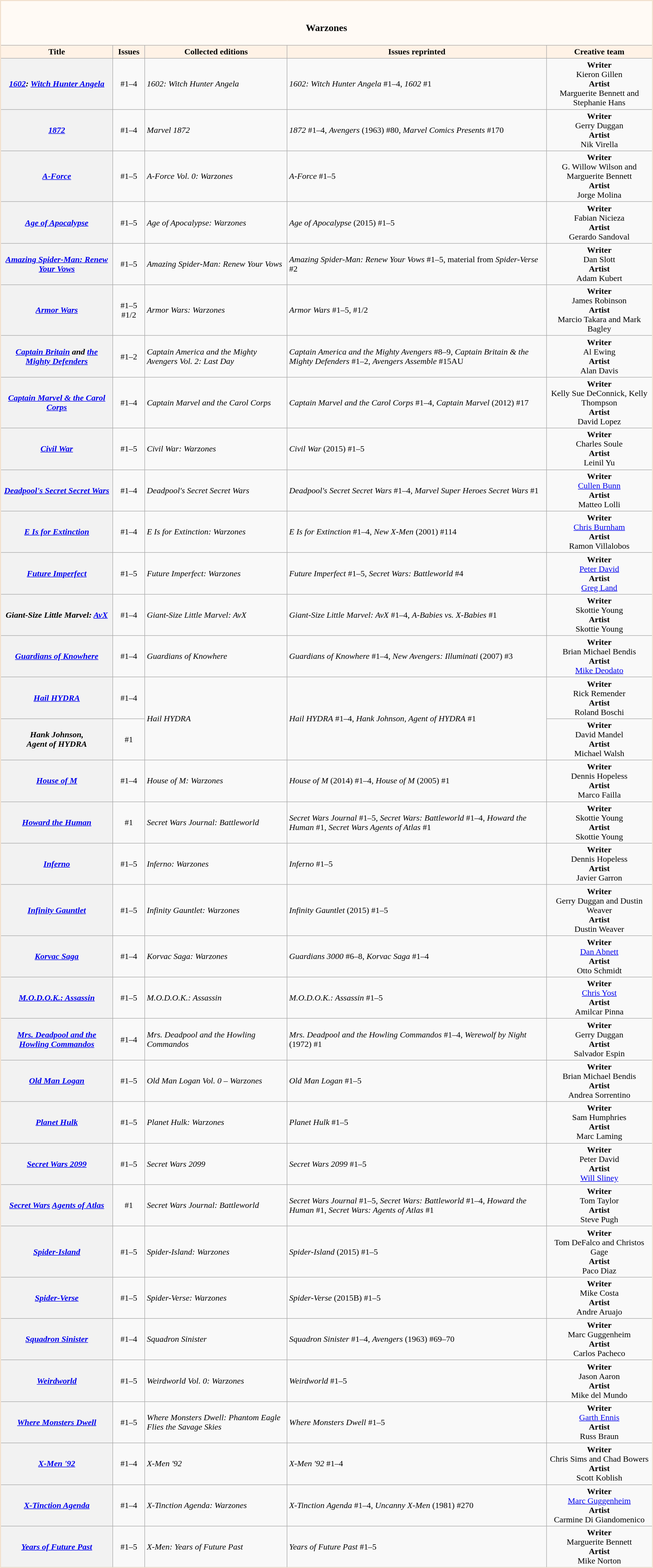<table class="wikitable collapsible"  style="text-align:center; border:2px solid #f2e0ce; font-weight:normal;">
<tr>
<th colspan="5" style="background:#fffaf5;"><br><h3>Warzones</h3></th>
</tr>
<tr>
<th scope="col" style="text-align:center; background:#fff2e6;">Title</th>
<th scope="col" style="text-align:center; background:#fff2e6;">Issues</th>
<th scope="col" style="text-align:center; background:#fff2e6;">Collected editions</th>
<th scope="col" style="text-align:center; background:#fff2e6;">Issues reprinted</th>
<th scope="col" style="text-align:center; background:#fff2e6;">Creative team</th>
</tr>
<tr>
<th><em><a href='#'>1602</a>: <a href='#'>Witch Hunter Angela</a></em></th>
<td>#1–4</td>
<td style="text-align:left;"><em>1602: Witch Hunter Angela</em></td>
<td style="text-align:left;"><em>1602: Witch Hunter Angela</em> #1–4, <em>1602</em> #1</td>
<td><strong>Writer</strong><br>Kieron Gillen<br><strong>Artist</strong><br>Marguerite Bennett and Stephanie Hans</td>
</tr>
<tr>
<th><em><a href='#'>1872</a></em></th>
<td>#1–4</td>
<td style="text-align:left;"><em>Marvel 1872</em></td>
<td style="text-align:left;"><em>1872</em> #1–4, <em>Avengers</em> (1963) #80, <em>Marvel Comics Presents</em> #170</td>
<td><strong>Writer</strong><br>Gerry Duggan<br><strong>Artist</strong><br>Nik Virella</td>
</tr>
<tr>
<th><em><a href='#'>A-Force</a></em></th>
<td>#1–5</td>
<td style="text-align:left;"><em>A-Force Vol. 0: Warzones</em></td>
<td style="text-align:left;"><em>A-Force</em> #1–5</td>
<td><strong>Writer</strong><br>G. Willow Wilson and Marguerite Bennett<br><strong>Artist</strong><br>Jorge Molina</td>
</tr>
<tr>
<th><em><a href='#'>Age of Apocalypse</a></em></th>
<td>#1–5</td>
<td style="text-align:left;"><em>Age of Apocalypse: Warzones</em></td>
<td style="text-align:left;"><em>Age of Apocalypse</em> (2015) #1–5</td>
<td><strong>Writer</strong><br>Fabian Nicieza<br><strong>Artist</strong><br>Gerardo Sandoval</td>
</tr>
<tr>
<th><em><a href='#'>Amazing Spider-Man: Renew Your Vows</a></em></th>
<td>#1–5</td>
<td style="text-align:left;"><em>Amazing Spider-Man: Renew Your Vows</em></td>
<td style="text-align:left;"><em>Amazing Spider-Man: Renew Your Vows</em> #1–5, material from <em>Spider-Verse</em> #2</td>
<td><strong>Writer</strong><br>Dan Slott<br><strong>Artist</strong><br>Adam Kubert</td>
</tr>
<tr>
<th><em><a href='#'>Armor Wars</a></em></th>
<td>#1–5 #1/2</td>
<td style="text-align:left;"><em>Armor Wars: Warzones</em></td>
<td style="text-align:left;"><em>Armor Wars</em> #1–5, #1/2</td>
<td><strong>Writer</strong><br>James Robinson<br><strong>Artist</strong><br>Marcio Takara and Mark Bagley</td>
</tr>
<tr>
<th><em><a href='#'>Captain Britain</a> and <a href='#'>the Mighty Defenders</a></em></th>
<td>#1–2</td>
<td style="text-align:left;"><em>Captain America and the Mighty Avengers Vol. 2: Last Day</em></td>
<td style="text-align:left;"><em>Captain America and the Mighty Avengers</em> #8–9, <em>Captain Britain & the Mighty Defenders</em> #1–2, <em>Avengers Assemble</em> #15AU</td>
<td><strong>Writer</strong><br>Al Ewing<br><strong>Artist</strong><br>Alan Davis</td>
</tr>
<tr>
<th><em><a href='#'>Captain Marvel & the Carol Corps</a></em></th>
<td>#1–4</td>
<td style="text-align:left;"><em>Captain Marvel and the Carol Corps</em></td>
<td style="text-align:left;"><em>Captain Marvel and the Carol Corps</em> #1–4, <em>Captain Marvel</em> (2012) #17</td>
<td><strong>Writer</strong><br>Kelly Sue DeConnick, Kelly Thompson<br><strong>Artist</strong><br>David Lopez</td>
</tr>
<tr>
<th><em><a href='#'>Civil War</a></em></th>
<td>#1–5</td>
<td style="text-align:left;"><em>Civil War: Warzones</em></td>
<td style="text-align:left;"><em>Civil War</em> (2015) #1–5</td>
<td><strong>Writer</strong><br>Charles Soule<br><strong>Artist</strong><br>Leinil Yu</td>
</tr>
<tr>
<th><em><a href='#'>Deadpool's Secret Secret Wars</a></em></th>
<td>#1–4</td>
<td style="text-align:left;"><em>Deadpool's Secret Secret Wars</em></td>
<td style="text-align:left;"><em>Deadpool's Secret Secret Wars</em> #1–4, <em>Marvel Super Heroes Secret Wars</em> #1</td>
<td><strong>Writer</strong><br><a href='#'>Cullen Bunn</a><br><strong>Artist</strong><br>Matteo Lolli</td>
</tr>
<tr>
<th><em><a href='#'>E Is for Extinction</a></em></th>
<td>#1–4</td>
<td style="text-align:left;"><em>E Is for Extinction: Warzones</em></td>
<td style="text-align:left;"><em>E Is for Extinction</em> #1–4, <em>New X-Men</em> (2001) #114</td>
<td><strong>Writer</strong><br><a href='#'>Chris Burnham</a><br><strong>Artist</strong><br>Ramon Villalobos</td>
</tr>
<tr>
<th><em><a href='#'>Future Imperfect</a></em></th>
<td>#1–5</td>
<td style="text-align:left;"><em>Future Imperfect: Warzones</em></td>
<td style="text-align:left;"><em>Future Imperfect</em> #1–5, <em>Secret Wars: Battleworld</em> #4</td>
<td><strong>Writer</strong><br><a href='#'>Peter David</a><br><strong>Artist</strong><br><a href='#'>Greg Land</a></td>
</tr>
<tr>
<th><em>Giant-Size Little Marvel: <a href='#'>AvX</a></em></th>
<td>#1–4</td>
<td style="text-align:left;"><em>Giant-Size Little Marvel: AvX</em></td>
<td style="text-align:left;"><em>Giant-Size Little Marvel: AvX</em> #1–4, <em>A-Babies vs. X-Babies</em> #1</td>
<td><strong>Writer</strong><br>Skottie Young<br><strong>Artist</strong><br>Skottie Young</td>
</tr>
<tr>
<th><em><a href='#'>Guardians of Knowhere</a></em></th>
<td>#1–4</td>
<td style="text-align:left;"><em>Guardians of Knowhere</em></td>
<td style="text-align:left;"><em>Guardians of Knowhere</em> #1–4, <em>New Avengers: Illuminati</em> (2007) #3</td>
<td><strong>Writer</strong><br>Brian Michael Bendis<br><strong>Artist</strong><br><a href='#'>Mike Deodato</a></td>
</tr>
<tr>
<th><em><a href='#'>Hail HYDRA</a></em></th>
<td>#1–4</td>
<td rowspan="2" style="text-align:left;"><em>Hail HYDRA</em></td>
<td rowspan="2" style="text-align:left;"><em>Hail HYDRA</em> #1–4, <em>Hank Johnson, Agent of HYDRA</em> #1</td>
<td><strong>Writer</strong><br>Rick Remender<br><strong>Artist</strong><br>Roland Boschi</td>
</tr>
<tr>
<th><em>Hank Johnson,<br>Agent of HYDRA</em></th>
<td>#1</td>
<td><strong>Writer</strong><br>David Mandel<br><strong>Artist</strong><br>Michael Walsh</td>
</tr>
<tr>
<th><em><a href='#'>House of M</a></em></th>
<td>#1–4</td>
<td style="text-align:left;"><em>House of M: Warzones</em></td>
<td style="text-align:left;"><em>House of M</em> (2014) #1–4, <em>House of M</em> (2005) #1</td>
<td><strong>Writer</strong><br>Dennis Hopeless<br><strong>Artist</strong><br>Marco Failla</td>
</tr>
<tr>
<th><em><a href='#'>Howard the Human</a></em></th>
<td>#1</td>
<td style="text-align:left;"><em>Secret Wars Journal: Battleworld</em></td>
<td style="text-align:left;"><em>Secret Wars Journal</em> #1–5, <em>Secret Wars: Battleworld</em> #1–4, <em>Howard the Human</em> #1, <em>Secret Wars Agents of Atlas</em> #1</td>
<td><strong>Writer</strong><br>Skottie Young<br><strong>Artist</strong><br>Skottie Young</td>
</tr>
<tr>
<th><em><a href='#'>Inferno</a></em></th>
<td>#1–5</td>
<td style="text-align:left;"><em>Inferno: Warzones</em></td>
<td style="text-align:left;"><em>Inferno</em> #1–5</td>
<td><strong>Writer</strong><br>Dennis Hopeless<br><strong>Artist</strong><br>Javier Garron</td>
</tr>
<tr>
<th><em><a href='#'>Infinity Gauntlet</a></em></th>
<td>#1–5</td>
<td style="text-align:left;"><em>Infinity Gauntlet: Warzones</em></td>
<td style="text-align:left;"><em>Infinity Gauntlet</em> (2015) #1–5</td>
<td><strong>Writer</strong><br>Gerry Duggan and Dustin Weaver<br><strong>Artist</strong><br>Dustin Weaver</td>
</tr>
<tr>
<th><em><a href='#'>Korvac Saga</a></em></th>
<td>#1–4</td>
<td style="text-align:left;"><em>Korvac Saga: Warzones</em></td>
<td style="text-align:left;"><em>Guardians 3000</em> #6–8, <em>Korvac Saga</em> #1–4</td>
<td><strong>Writer</strong><br><a href='#'>Dan Abnett</a><br><strong>Artist</strong><br>Otto Schmidt</td>
</tr>
<tr>
<th><em><a href='#'>M.O.D.O.K.: Assassin</a></em></th>
<td>#1–5</td>
<td style="text-align:left;"><em>M.O.D.O.K.: Assassin</em></td>
<td style="text-align:left;"><em>M.O.D.O.K.: Assassin</em> #1–5</td>
<td><strong>Writer</strong><br><a href='#'>Chris Yost</a><br><strong>Artist</strong><br>Amilcar Pinna</td>
</tr>
<tr>
<th><em><a href='#'>Mrs. Deadpool and the Howling Commandos</a></em></th>
<td>#1–4</td>
<td style="text-align:left;"><em>Mrs. Deadpool and the Howling Commandos</em></td>
<td style="text-align:left;"><em>Mrs. Deadpool and the Howling Commandos</em> #1–4, <em>Werewolf by Night</em> (1972) #1</td>
<td><strong>Writer</strong><br>Gerry Duggan<br><strong>Artist</strong><br>Salvador Espin</td>
</tr>
<tr>
<th><em><a href='#'>Old Man Logan</a></em></th>
<td>#1–5</td>
<td style="text-align:left;"><em>Old Man Logan Vol. 0 – Warzones</em></td>
<td style="text-align:left;"><em>Old Man Logan</em> #1–5</td>
<td><strong>Writer</strong><br>Brian Michael Bendis<br><strong>Artist</strong><br>Andrea Sorrentino</td>
</tr>
<tr>
<th><em><a href='#'>Planet Hulk</a></em></th>
<td>#1–5</td>
<td style="text-align:left;"><em>Planet Hulk: Warzones</em></td>
<td style="text-align:left;"><em>Planet Hulk</em> #1–5</td>
<td><strong>Writer</strong><br>Sam Humphries<br><strong>Artist</strong><br>Marc Laming</td>
</tr>
<tr>
<th><em><a href='#'>Secret Wars 2099</a></em></th>
<td>#1–5</td>
<td style="text-align:left;"><em>Secret Wars 2099</em></td>
<td style="text-align:left;"><em>Secret Wars 2099</em> #1–5</td>
<td><strong>Writer</strong><br>Peter David<br><strong>Artist</strong><br><a href='#'>Will Sliney</a></td>
</tr>
<tr>
<th><em><a href='#'>Secret Wars</a> <a href='#'>Agents of Atlas</a></em></th>
<td>#1</td>
<td style="text-align:left;"><em>Secret Wars Journal: Battleworld</em></td>
<td style="text-align:left;"><em>Secret Wars Journal</em> #1–5, <em>Secret Wars: Battleworld</em> #1–4, <em>Howard the Human</em> #1, <em>Secret Wars: Agents of Atlas</em> #1</td>
<td><strong>Writer</strong><br>Tom Taylor<br><strong>Artist</strong><br>Steve Pugh</td>
</tr>
<tr>
<th><em><a href='#'>Spider-Island</a></em></th>
<td>#1–5</td>
<td style="text-align:left;"><em>Spider-Island: Warzones</em></td>
<td style="text-align:left;"><em>Spider-Island</em> (2015) #1–5</td>
<td><strong>Writer</strong><br>Tom DeFalco and Christos Gage<br><strong>Artist</strong><br>Paco Diaz</td>
</tr>
<tr>
<th><em><a href='#'>Spider-Verse</a></em></th>
<td>#1–5</td>
<td style="text-align:left;"><em>Spider-Verse: Warzones</em></td>
<td style="text-align:left;"><em>Spider-Verse</em> (2015B) #1–5</td>
<td><strong>Writer</strong><br>Mike Costa<br><strong>Artist</strong><br>Andre Aruajo</td>
</tr>
<tr>
<th><em><a href='#'>Squadron Sinister</a></em></th>
<td>#1–4</td>
<td style="text-align:left;"><em>Squadron Sinister</em></td>
<td style="text-align:left;"><em>Squadron Sinister</em> #1–4, <em>Avengers</em> (1963) #69–70</td>
<td><strong>Writer</strong><br>Marc Guggenheim<br><strong>Artist</strong><br>Carlos Pacheco</td>
</tr>
<tr>
<th><em><a href='#'>Weirdworld</a></em></th>
<td>#1–5</td>
<td style="text-align:left;"><em>Weirdworld Vol. 0: Warzones</em></td>
<td style="text-align:left;"><em>Weirdworld</em> #1–5</td>
<td><strong>Writer</strong><br>Jason Aaron<br><strong>Artist</strong><br>Mike del Mundo</td>
</tr>
<tr>
<th><em><a href='#'>Where Monsters Dwell</a></em></th>
<td>#1–5</td>
<td style="text-align:left;"><em>Where Monsters Dwell: Phantom Eagle Flies the Savage Skies</em></td>
<td style="text-align:left;"><em>Where Monsters Dwell</em> #1–5</td>
<td><strong>Writer</strong><br><a href='#'>Garth Ennis</a><br><strong>Artist</strong><br>Russ Braun</td>
</tr>
<tr>
<th><em><a href='#'>X-Men '92</a></em></th>
<td>#1–4</td>
<td style="text-align:left;"><em>X-Men '92</em></td>
<td style="text-align:left;"><em>X-Men '92</em> #1–4</td>
<td><strong>Writer</strong><br>Chris Sims and Chad Bowers<br><strong>Artist</strong><br>Scott Koblish</td>
</tr>
<tr>
<th><em><a href='#'>X-Tinction Agenda</a></em></th>
<td>#1–4</td>
<td style="text-align:left;"><em>X-Tinction Agenda: Warzones</em></td>
<td style="text-align:left;"><em>X-Tinction Agenda</em> #1–4, <em>Uncanny X-Men</em> (1981) #270</td>
<td><strong>Writer</strong><br><a href='#'>Marc Guggenheim</a><br><strong>Artist</strong><br>Carmine Di Giandomenico</td>
</tr>
<tr>
<th><a href='#'><em>Years of Future Past</em></a></th>
<td>#1–5</td>
<td style="text-align:left;"><em>X-Men: Years of Future Past</em></td>
<td style="text-align:left;"><em>Years of Future Past</em> #1–5</td>
<td><strong>Writer</strong><br>Marguerite Bennett<br><strong>Artist</strong><br>Mike Norton</td>
</tr>
<tr>
</tr>
</table>
